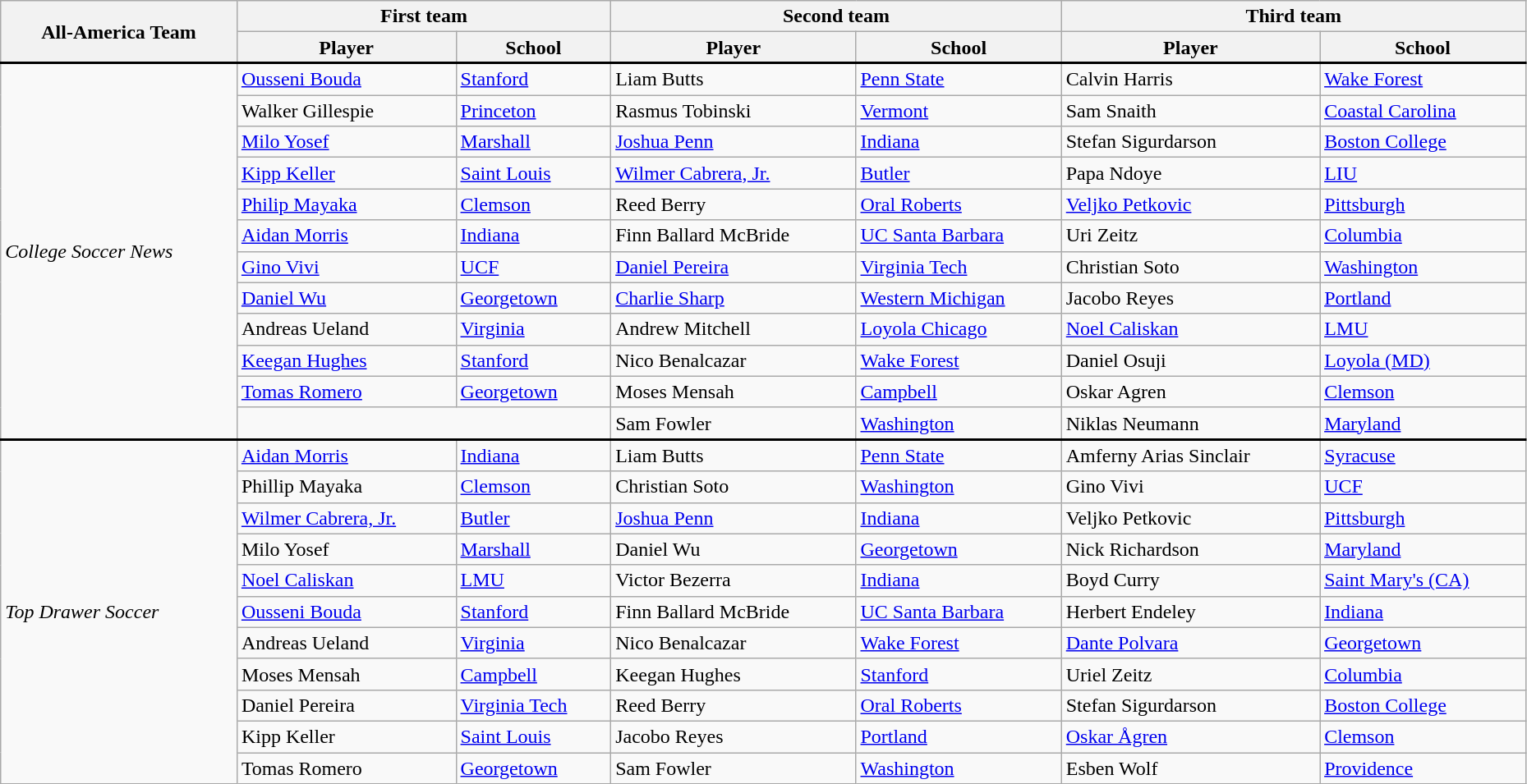<table class="wikitable" style="width:98%;">
<tr>
<th rowspan="2">All-America Team</th>
<th colspan="2">First team</th>
<th colspan="2">Second team</th>
<th colspan="2">Third team</th>
</tr>
<tr>
<th>Player</th>
<th>School</th>
<th>Player</th>
<th>School</th>
<th>Player</th>
<th>School</th>
</tr>
<tr>
</tr>
<tr style = "border-top:2px solid black;">
<td rowspan="12"><em>College Soccer News</em></td>
<td><a href='#'>Ousseni Bouda</a></td>
<td><a href='#'>Stanford</a></td>
<td>Liam Butts</td>
<td><a href='#'>Penn State</a></td>
<td>Calvin Harris</td>
<td><a href='#'>Wake Forest</a></td>
</tr>
<tr>
<td>Walker Gillespie</td>
<td><a href='#'>Princeton</a></td>
<td>Rasmus Tobinski</td>
<td><a href='#'>Vermont</a></td>
<td>Sam Snaith</td>
<td><a href='#'>Coastal Carolina</a></td>
</tr>
<tr>
<td><a href='#'>Milo Yosef</a></td>
<td><a href='#'>Marshall</a></td>
<td><a href='#'>Joshua Penn</a></td>
<td><a href='#'>Indiana</a></td>
<td>Stefan Sigurdarson</td>
<td><a href='#'>Boston College</a></td>
</tr>
<tr>
<td><a href='#'>Kipp Keller</a></td>
<td><a href='#'>Saint Louis</a></td>
<td><a href='#'>Wilmer Cabrera, Jr.</a></td>
<td><a href='#'>Butler</a></td>
<td>Papa Ndoye</td>
<td><a href='#'>LIU</a></td>
</tr>
<tr>
<td><a href='#'>Philip Mayaka</a></td>
<td><a href='#'>Clemson</a></td>
<td>Reed Berry</td>
<td><a href='#'>Oral Roberts</a></td>
<td><a href='#'>Veljko Petkovic</a></td>
<td><a href='#'>Pittsburgh</a></td>
</tr>
<tr>
<td><a href='#'>Aidan Morris</a></td>
<td><a href='#'>Indiana</a></td>
<td>Finn Ballard McBride</td>
<td><a href='#'>UC Santa Barbara</a></td>
<td>Uri Zeitz</td>
<td><a href='#'>Columbia</a></td>
</tr>
<tr>
<td><a href='#'>Gino Vivi</a></td>
<td><a href='#'>UCF</a></td>
<td><a href='#'>Daniel Pereira</a></td>
<td><a href='#'>Virginia Tech</a></td>
<td>Christian Soto</td>
<td><a href='#'>Washington</a></td>
</tr>
<tr>
<td><a href='#'>Daniel Wu</a></td>
<td><a href='#'>Georgetown</a></td>
<td><a href='#'>Charlie Sharp</a></td>
<td><a href='#'>Western Michigan</a></td>
<td>Jacobo Reyes</td>
<td><a href='#'>Portland</a></td>
</tr>
<tr>
<td>Andreas Ueland</td>
<td><a href='#'>Virginia</a></td>
<td>Andrew Mitchell</td>
<td><a href='#'>Loyola Chicago</a></td>
<td><a href='#'>Noel Caliskan</a></td>
<td><a href='#'>LMU</a></td>
</tr>
<tr>
<td><a href='#'>Keegan Hughes</a></td>
<td><a href='#'>Stanford</a></td>
<td>Nico Benalcazar</td>
<td><a href='#'>Wake Forest</a></td>
<td>Daniel Osuji</td>
<td><a href='#'>Loyola (MD)</a></td>
</tr>
<tr>
<td><a href='#'>Tomas Romero</a></td>
<td><a href='#'>Georgetown</a></td>
<td>Moses Mensah</td>
<td><a href='#'>Campbell</a></td>
<td>Oskar Agren</td>
<td><a href='#'>Clemson</a></td>
</tr>
<tr>
<td colspan="2"></td>
<td>Sam Fowler</td>
<td><a href='#'>Washington</a></td>
<td>Niklas Neumann</td>
<td><a href='#'>Maryland</a></td>
</tr>
<tr style="border-top:2px solid black;">
<td rowspan="11"><em>Top Drawer Soccer</em></td>
<td><a href='#'>Aidan Morris</a></td>
<td><a href='#'>Indiana</a></td>
<td>Liam Butts</td>
<td><a href='#'>Penn State</a></td>
<td>Amferny Arias Sinclair</td>
<td><a href='#'>Syracuse</a></td>
</tr>
<tr>
<td>Phillip Mayaka</td>
<td><a href='#'>Clemson</a></td>
<td>Christian Soto</td>
<td><a href='#'>Washington</a></td>
<td>Gino Vivi</td>
<td><a href='#'>UCF</a></td>
</tr>
<tr>
<td><a href='#'>Wilmer Cabrera, Jr.</a></td>
<td><a href='#'>Butler</a></td>
<td><a href='#'>Joshua Penn</a></td>
<td><a href='#'>Indiana</a></td>
<td>Veljko Petkovic</td>
<td><a href='#'>Pittsburgh</a></td>
</tr>
<tr>
<td>Milo Yosef</td>
<td><a href='#'>Marshall</a></td>
<td>Daniel Wu</td>
<td><a href='#'>Georgetown</a></td>
<td>Nick Richardson</td>
<td><a href='#'>Maryland</a></td>
</tr>
<tr>
<td><a href='#'>Noel Caliskan</a></td>
<td><a href='#'>LMU</a></td>
<td>Victor Bezerra</td>
<td><a href='#'>Indiana</a></td>
<td>Boyd Curry</td>
<td><a href='#'>Saint Mary's (CA)</a></td>
</tr>
<tr>
<td><a href='#'>Ousseni Bouda</a></td>
<td><a href='#'>Stanford</a></td>
<td>Finn Ballard McBride</td>
<td><a href='#'>UC Santa Barbara</a></td>
<td>Herbert Endeley</td>
<td><a href='#'>Indiana</a></td>
</tr>
<tr>
<td>Andreas Ueland</td>
<td><a href='#'>Virginia</a></td>
<td>Nico Benalcazar</td>
<td><a href='#'>Wake Forest</a></td>
<td><a href='#'>Dante Polvara</a></td>
<td><a href='#'>Georgetown</a></td>
</tr>
<tr>
<td>Moses Mensah</td>
<td><a href='#'>Campbell</a></td>
<td>Keegan Hughes</td>
<td><a href='#'>Stanford</a></td>
<td>Uriel Zeitz</td>
<td><a href='#'>Columbia</a></td>
</tr>
<tr>
<td>Daniel Pereira</td>
<td><a href='#'>Virginia Tech</a></td>
<td>Reed Berry</td>
<td><a href='#'>Oral Roberts</a></td>
<td>Stefan Sigurdarson</td>
<td><a href='#'>Boston College</a></td>
</tr>
<tr>
<td>Kipp Keller</td>
<td><a href='#'>Saint Louis</a></td>
<td>Jacobo Reyes</td>
<td><a href='#'>Portland</a></td>
<td><a href='#'>Oskar Ågren</a></td>
<td><a href='#'>Clemson</a></td>
</tr>
<tr>
<td>Tomas Romero</td>
<td><a href='#'>Georgetown</a></td>
<td>Sam Fowler</td>
<td><a href='#'>Washington</a></td>
<td>Esben Wolf</td>
<td><a href='#'>Providence</a></td>
</tr>
</table>
